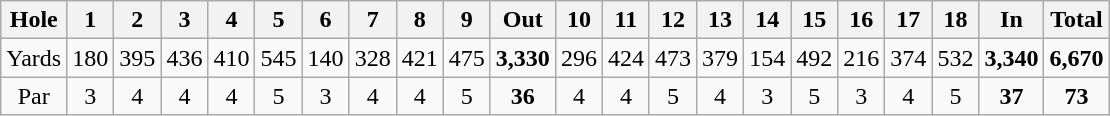<table class="wikitable" style="text-align:center">
<tr>
<th align=left">Hole</th>
<th>1</th>
<th>2</th>
<th>3</th>
<th>4</th>
<th>5</th>
<th>6</th>
<th>7</th>
<th>8</th>
<th>9</th>
<th>Out</th>
<th>10</th>
<th>11</th>
<th>12</th>
<th>13</th>
<th>14</th>
<th>15</th>
<th>16</th>
<th>17</th>
<th>18</th>
<th>In</th>
<th>Total</th>
</tr>
<tr>
<td align="center">Yards</td>
<td>180</td>
<td>395</td>
<td>436</td>
<td>410</td>
<td>545</td>
<td>140</td>
<td>328</td>
<td>421</td>
<td>475</td>
<td><strong>3,330</strong></td>
<td>296</td>
<td>424</td>
<td>473</td>
<td>379</td>
<td>154</td>
<td>492</td>
<td>216</td>
<td>374</td>
<td>532</td>
<td><strong>3,340</strong></td>
<td><strong>6,670</strong></td>
</tr>
<tr>
<td align="center">Par</td>
<td>3</td>
<td>4</td>
<td>4</td>
<td>4</td>
<td>5</td>
<td>3</td>
<td>4</td>
<td>4</td>
<td>5</td>
<td><strong>36</strong></td>
<td>4</td>
<td>4</td>
<td>5</td>
<td>4</td>
<td>3</td>
<td>5</td>
<td>3</td>
<td>4</td>
<td>5</td>
<td><strong>37</strong></td>
<td><strong>73</strong></td>
</tr>
</table>
